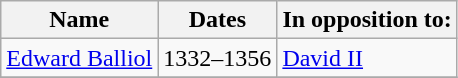<table class="wikitable">
<tr>
<th>Name</th>
<th>Dates</th>
<th>In opposition to:</th>
</tr>
<tr>
<td><a href='#'>Edward Balliol</a></td>
<td>1332–1356</td>
<td><a href='#'>David II</a></td>
</tr>
<tr>
</tr>
</table>
